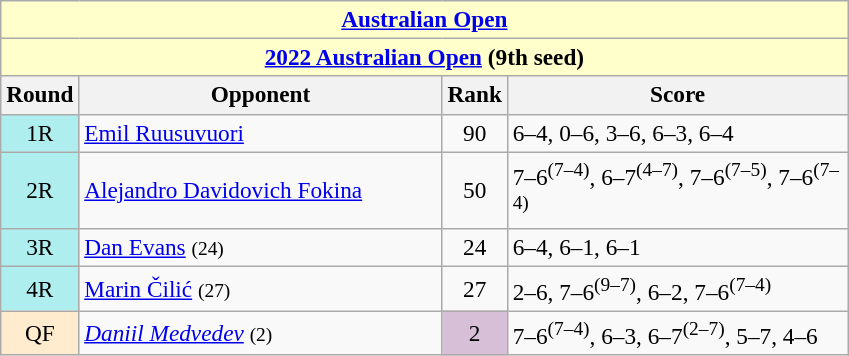<table class=wikitable style=font-size:97%>
<tr>
<th colspan=4 style="background:#ffc;"><a href='#'>Australian Open</a></th>
</tr>
<tr>
<th colspan=4 style="background:#ffc;"><a href='#'>2022 Australian Open</a> (9th seed)</th>
</tr>
<tr>
<th width=40>Round</th>
<th width=235>Opponent</th>
<th width=20>Rank</th>
<th width=220>Score</th>
</tr>
<tr>
<td align=center bgcolor=afeeee>1R</td>
<td> <a href='#'>Emil Ruusuvuori</a></td>
<td align=center>90</td>
<td>6–4, 0–6, 3–6, 6–3, 6–4</td>
</tr>
<tr>
<td align=center bgcolor=afeeee>2R</td>
<td> <a href='#'>Alejandro Davidovich Fokina</a></td>
<td align=center>50</td>
<td>7–6<sup>(7–4)</sup>, 6–7<sup>(4–7)</sup>, 7–6<sup>(7–5)</sup>, 7–6<sup>(7–4)</sup></td>
</tr>
<tr>
<td align=center bgcolor=afeeee>3R</td>
<td> <a href='#'>Dan Evans</a> <small>(24)</small></td>
<td align=center>24</td>
<td>6–4, 6–1, 6–1</td>
</tr>
<tr>
<td align=center bgcolor=afeeee>4R</td>
<td> <a href='#'>Marin Čilić</a> <small>(27)</small></td>
<td align=center>27</td>
<td>2–6, 7–6<sup>(9–7)</sup>, 6–2, 7–6<sup>(7–4)</sup></td>
</tr>
<tr>
<td align=center bgcolor=ffebcd>QF</td>
<td> <em><a href='#'>Daniil Medvedev</a></em> <small>(2)</small></td>
<td align=center bgcolor=thistle>2</td>
<td>7–6<sup>(7–4)</sup>, 6–3, 6–7<sup>(2–7)</sup>, 5–7, 4–6</td>
</tr>
</table>
